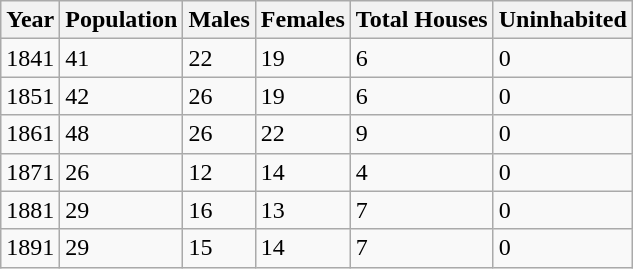<table class="wikitable">
<tr>
<th>Year</th>
<th>Population</th>
<th>Males</th>
<th>Females</th>
<th>Total Houses</th>
<th>Uninhabited</th>
</tr>
<tr>
<td>1841</td>
<td>41</td>
<td>22</td>
<td>19</td>
<td>6</td>
<td>0</td>
</tr>
<tr>
<td>1851</td>
<td>42</td>
<td>26</td>
<td>19</td>
<td>6</td>
<td>0</td>
</tr>
<tr>
<td>1861</td>
<td>48</td>
<td>26</td>
<td>22</td>
<td>9</td>
<td>0</td>
</tr>
<tr>
<td>1871</td>
<td>26</td>
<td>12</td>
<td>14</td>
<td>4</td>
<td>0</td>
</tr>
<tr>
<td>1881</td>
<td>29</td>
<td>16</td>
<td>13</td>
<td>7</td>
<td>0</td>
</tr>
<tr>
<td>1891</td>
<td>29</td>
<td>15</td>
<td>14</td>
<td>7</td>
<td>0</td>
</tr>
</table>
